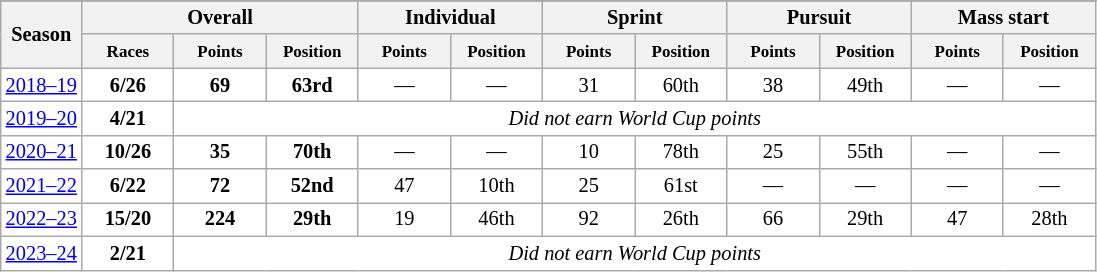<table class="wikitable" style="font-size:85%; text-align:center; border:grey solid 1px; border-collapse:collapse; background:#ffffff;">
<tr class="hintergrundfarbe5">
</tr>
<tr style="background:#efefef;">
<th colspan="1" rowspan="2" color:white; width:115px;">Season</th>
<th colspan="3" color:white; width:115px;">Overall</th>
<th colspan="2" color:white; width:115px;">Individual</th>
<th colspan="2" color:white; width:115px;">Sprint</th>
<th colspan="2" color:white; width:115px;">Pursuit</th>
<th colspan="2" color:white; width:115px;">Mass start</th>
</tr>
<tr>
<th style="width:55px;"><small>Races</small></th>
<th style="width:55px;"><small>Points</small></th>
<th style="width:55px;"><small>Position</small></th>
<th style="width:55px;"><small>Points</small></th>
<th style="width:55px;"><small>Position</small></th>
<th style="width:55px;"><small>Points</small></th>
<th style="width:55px;"><small>Position</small></th>
<th style="width:55px;"><small>Points</small></th>
<th style="width:55px;"><small>Position</small></th>
<th style="width:55px;"><small>Points</small></th>
<th style="width:55px;"><small>Position</small></th>
</tr>
<tr>
<td><a href='#'>2018–19</a></td>
<td><strong>6/26</strong></td>
<td><strong>69</strong></td>
<td><strong>63rd</strong></td>
<td>—</td>
<td>—</td>
<td>31</td>
<td>60th</td>
<td>38</td>
<td>49th</td>
<td>—</td>
<td>—</td>
</tr>
<tr>
<td><a href='#'>2019–20</a></td>
<td><strong>4/21</strong></td>
<td colspan=10 rowspan=1 align=center><em>Did not earn World Cup points</em></td>
</tr>
<tr>
<td><a href='#'>2020–21</a></td>
<td><strong>10/26</strong></td>
<td><strong>35</strong></td>
<td><strong>70th</strong></td>
<td>—</td>
<td>—</td>
<td>10</td>
<td>78th</td>
<td>25</td>
<td>55th</td>
<td>—</td>
<td>—</td>
</tr>
<tr>
<td><a href='#'>2021–22</a></td>
<td><strong>6/22</strong></td>
<td><strong>72</strong></td>
<td><strong>52nd</strong></td>
<td>47</td>
<td>10th</td>
<td>25</td>
<td>61st</td>
<td>—</td>
<td>—</td>
<td>—</td>
<td>—</td>
</tr>
<tr>
<td><a href='#'>2022–23</a></td>
<td><strong>15/20</strong></td>
<td><strong>224</strong></td>
<td><strong>29th</strong></td>
<td>19</td>
<td>46th</td>
<td>92</td>
<td>26th</td>
<td>66</td>
<td>29th</td>
<td>47</td>
<td>28th</td>
</tr>
<tr>
<td><a href='#'>2023–24</a></td>
<td><strong>2/21</strong></td>
<td colspan=10 rowspan=1 align=center><em>Did not earn World Cup points</em></td>
</tr>
</table>
